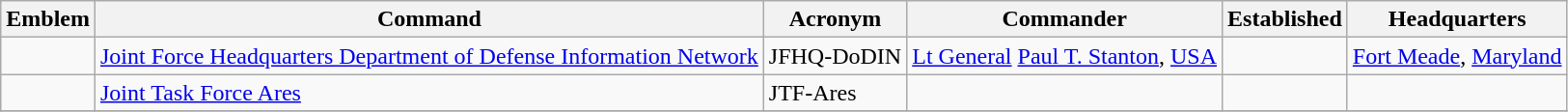<table class="wikitable">
<tr>
<th>Emblem</th>
<th>Command</th>
<th>Acronym</th>
<th>Commander</th>
<th>Established</th>
<th>Headquarters</th>
</tr>
<tr>
<td></td>
<td><a href='#'>Joint Force Headquarters Department of Defense Information Network</a></td>
<td>JFHQ-DoDIN</td>
<td><a href='#'>Lt General</a> <a href='#'>Paul T. Stanton</a>, <a href='#'>USA</a></td>
<td></td>
<td><a href='#'>Fort Meade</a>, <a href='#'>Maryland</a></td>
</tr>
<tr>
<td></td>
<td><a href='#'>Joint Task Force Ares</a></td>
<td>JTF-Ares</td>
<td></td>
<td></td>
<td></td>
</tr>
<tr>
</tr>
</table>
